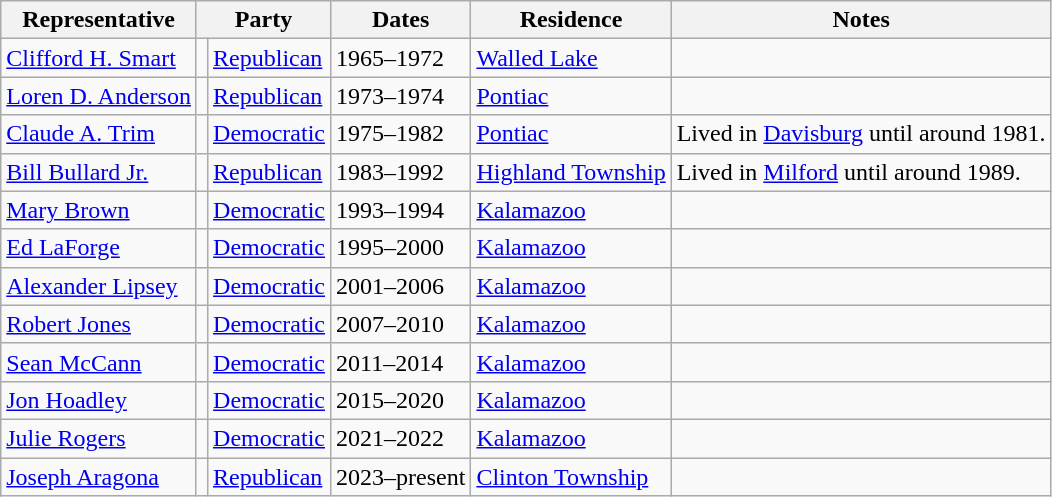<table class=wikitable>
<tr valign=bottom>
<th>Representative</th>
<th colspan="2">Party</th>
<th>Dates</th>
<th>Residence</th>
<th>Notes</th>
</tr>
<tr>
<td><a href='#'>Clifford H. Smart</a></td>
<td bgcolor=></td>
<td><a href='#'>Republican</a></td>
<td>1965–1972</td>
<td><a href='#'>Walled Lake</a></td>
<td></td>
</tr>
<tr>
<td><a href='#'>Loren D. Anderson</a></td>
<td bgcolor=></td>
<td><a href='#'>Republican</a></td>
<td>1973–1974</td>
<td><a href='#'>Pontiac</a></td>
<td></td>
</tr>
<tr>
<td><a href='#'>Claude A. Trim</a></td>
<td bgcolor=></td>
<td><a href='#'>Democratic</a></td>
<td>1975–1982</td>
<td><a href='#'>Pontiac</a></td>
<td>Lived in <a href='#'>Davisburg</a> until around 1981.</td>
</tr>
<tr>
<td><a href='#'>Bill Bullard Jr.</a></td>
<td bgcolor=></td>
<td><a href='#'>Republican</a></td>
<td>1983–1992</td>
<td><a href='#'>Highland Township</a></td>
<td>Lived in <a href='#'>Milford</a> until around 1989.</td>
</tr>
<tr>
<td><a href='#'>Mary Brown</a></td>
<td bgcolor=></td>
<td><a href='#'>Democratic</a></td>
<td>1993–1994</td>
<td><a href='#'>Kalamazoo</a></td>
<td></td>
</tr>
<tr>
<td><a href='#'>Ed LaForge</a></td>
<td bgcolor=></td>
<td><a href='#'>Democratic</a></td>
<td>1995–2000</td>
<td><a href='#'>Kalamazoo</a></td>
<td></td>
</tr>
<tr>
<td><a href='#'>Alexander Lipsey</a></td>
<td bgcolor=></td>
<td><a href='#'>Democratic</a></td>
<td>2001–2006</td>
<td><a href='#'>Kalamazoo</a></td>
<td></td>
</tr>
<tr>
<td><a href='#'>Robert Jones</a></td>
<td bgcolor=></td>
<td><a href='#'>Democratic</a></td>
<td>2007–2010</td>
<td><a href='#'>Kalamazoo</a></td>
<td></td>
</tr>
<tr>
<td><a href='#'>Sean McCann</a></td>
<td bgcolor=></td>
<td><a href='#'>Democratic</a></td>
<td>2011–2014</td>
<td><a href='#'>Kalamazoo</a></td>
<td></td>
</tr>
<tr>
<td><a href='#'>Jon Hoadley</a></td>
<td bgcolor=></td>
<td><a href='#'>Democratic</a></td>
<td>2015–2020</td>
<td><a href='#'>Kalamazoo</a></td>
<td></td>
</tr>
<tr>
<td><a href='#'>Julie Rogers</a></td>
<td bgcolor=></td>
<td><a href='#'>Democratic</a></td>
<td>2021–2022</td>
<td><a href='#'>Kalamazoo</a></td>
<td></td>
</tr>
<tr>
<td><a href='#'>Joseph Aragona</a></td>
<td bgcolor=></td>
<td><a href='#'>Republican</a></td>
<td>2023–present</td>
<td><a href='#'>Clinton Township</a></td>
<td></td>
</tr>
</table>
